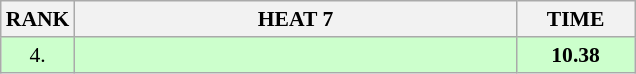<table class="wikitable" style="border-collapse: collapse; font-size: 90%;">
<tr>
<th>RANK</th>
<th style="width: 20em">HEAT 7</th>
<th style="width: 5em">TIME</th>
</tr>
<tr style="background:#ccffcc;">
<td align="center">4.</td>
<td></td>
<td align="center"><strong>10.38</strong></td>
</tr>
</table>
